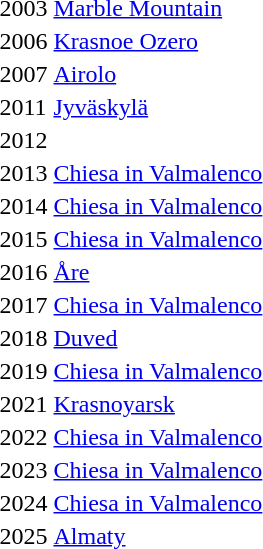<table>
<tr>
<td>2003</td>
<td><a href='#'>Marble Mountain</a></td>
<td></td>
<td></td>
<td></td>
</tr>
<tr>
<td>2006</td>
<td><a href='#'>Krasnoe Ozero</a></td>
<td></td>
<td></td>
<td></td>
</tr>
<tr>
<td>2007</td>
<td><a href='#'>Airolo</a></td>
<td></td>
<td></td>
<td></td>
</tr>
<tr>
<td>2011</td>
<td><a href='#'>Jyväskylä</a></td>
<td></td>
<td></td>
<td></td>
</tr>
<tr>
<td>2012</td>
<td></td>
<td></td>
<td></td>
<td></td>
</tr>
<tr>
<td>2013</td>
<td><a href='#'>Chiesa in Valmalenco</a></td>
<td></td>
<td></td>
<td></td>
</tr>
<tr>
<td>2014</td>
<td><a href='#'>Chiesa in Valmalenco</a></td>
<td></td>
<td></td>
<td></td>
</tr>
<tr>
<td>2015</td>
<td><a href='#'>Chiesa in Valmalenco</a></td>
<td></td>
<td></td>
<td></td>
</tr>
<tr>
<td>2016</td>
<td><a href='#'>Åre</a></td>
<td></td>
<td></td>
<td></td>
</tr>
<tr>
<td>2017</td>
<td><a href='#'>Chiesa in Valmalenco</a></td>
<td></td>
<td></td>
<td></td>
</tr>
<tr>
<td>2018</td>
<td><a href='#'>Duved</a></td>
<td></td>
<td></td>
<td></td>
</tr>
<tr>
<td>2019</td>
<td><a href='#'>Chiesa in Valmalenco</a></td>
<td></td>
<td></td>
<td></td>
</tr>
<tr>
<td>2021</td>
<td><a href='#'>Krasnoyarsk</a></td>
<td></td>
<td></td>
<td></td>
</tr>
<tr>
<td>2022</td>
<td><a href='#'>Chiesa in Valmalenco</a></td>
<td></td>
<td></td>
<td></td>
</tr>
<tr>
<td>2023</td>
<td><a href='#'>Chiesa in Valmalenco</a></td>
<td></td>
<td></td>
<td></td>
</tr>
<tr>
<td>2024</td>
<td><a href='#'>Chiesa in Valmalenco</a></td>
<td></td>
<td></td>
<td></td>
</tr>
<tr>
<td>2025</td>
<td><a href='#'>Almaty</a></td>
<td></td>
<td></td>
<td></td>
</tr>
</table>
